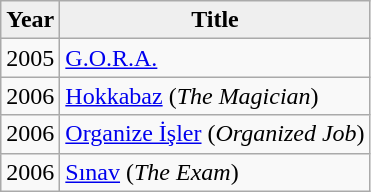<table class="wikitable">
<tr>
<th style="background:#efefef;">Year</th>
<th style="background:#efefef;">Title</th>
</tr>
<tr>
<td>2005</td>
<td><a href='#'>G.O.R.A.</a></td>
</tr>
<tr>
<td>2006</td>
<td><a href='#'>Hokkabaz</a> (<em>The Magician</em>)</td>
</tr>
<tr>
<td>2006</td>
<td><a href='#'>Organize İşler</a> (<em>Organized Job</em>)</td>
</tr>
<tr>
<td>2006</td>
<td><a href='#'>Sınav</a> (<em>The Exam</em>)</td>
</tr>
</table>
